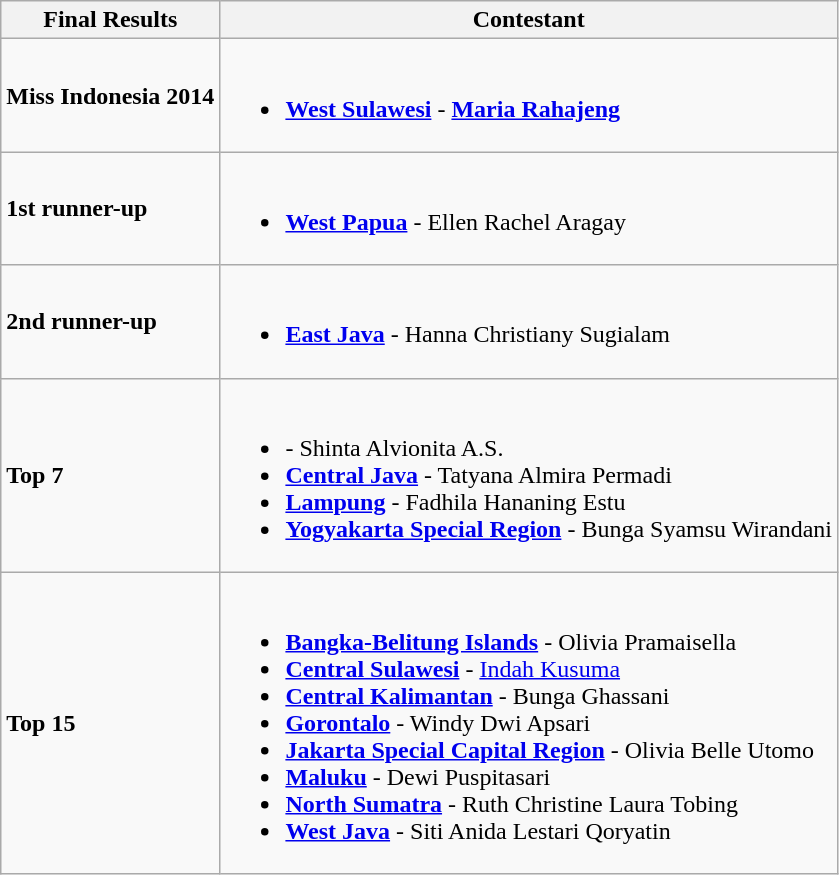<table class="wikitable">
<tr>
<th>Final Results</th>
<th>Contestant</th>
</tr>
<tr>
<td><strong>Miss Indonesia 2014</strong></td>
<td><br><ul><li> <strong><a href='#'>West Sulawesi</a></strong> - <strong><a href='#'>Maria Rahajeng</a></strong></li></ul></td>
</tr>
<tr>
<td><strong>1st runner-up</strong></td>
<td><br><ul><li> <strong><a href='#'>West Papua</a></strong> - Ellen Rachel Aragay</li></ul></td>
</tr>
<tr>
<td><strong>2nd runner-up</strong></td>
<td><br><ul><li> <strong><a href='#'>East Java</a></strong> -  Hanna Christiany Sugialam</li></ul></td>
</tr>
<tr>
<td><strong>Top 7</strong></td>
<td><br><ul><li><strong></strong> - Shinta Alvionita A.S.</li><li> <strong><a href='#'>Central Java</a></strong> - Tatyana Almira Permadi</li><li> <strong><a href='#'>Lampung</a></strong> - Fadhila Hananing Estu</li><li> <strong><a href='#'>Yogyakarta Special Region</a></strong> - Bunga Syamsu Wirandani</li></ul></td>
</tr>
<tr>
<td><strong>Top 15</strong></td>
<td><br><ul><li> <strong><a href='#'>Bangka-Belitung Islands</a></strong> - Olivia Pramaisella</li><li> <strong><a href='#'>Central Sulawesi</a></strong> - <a href='#'>Indah Kusuma</a></li><li>  <strong><a href='#'>Central Kalimantan</a></strong> - Bunga Ghassani</li><li> <strong><a href='#'>Gorontalo</a></strong> -  Windy Dwi Apsari</li><li> <strong><a href='#'>Jakarta Special Capital Region</a></strong> - Olivia Belle Utomo</li><li> <strong><a href='#'>Maluku</a></strong> - Dewi Puspitasari</li><li> <strong><a href='#'>North Sumatra</a></strong> - Ruth Christine Laura Tobing</li><li> <strong><a href='#'>West Java</a></strong> - Siti Anida Lestari Qoryatin</li></ul></td>
</tr>
</table>
